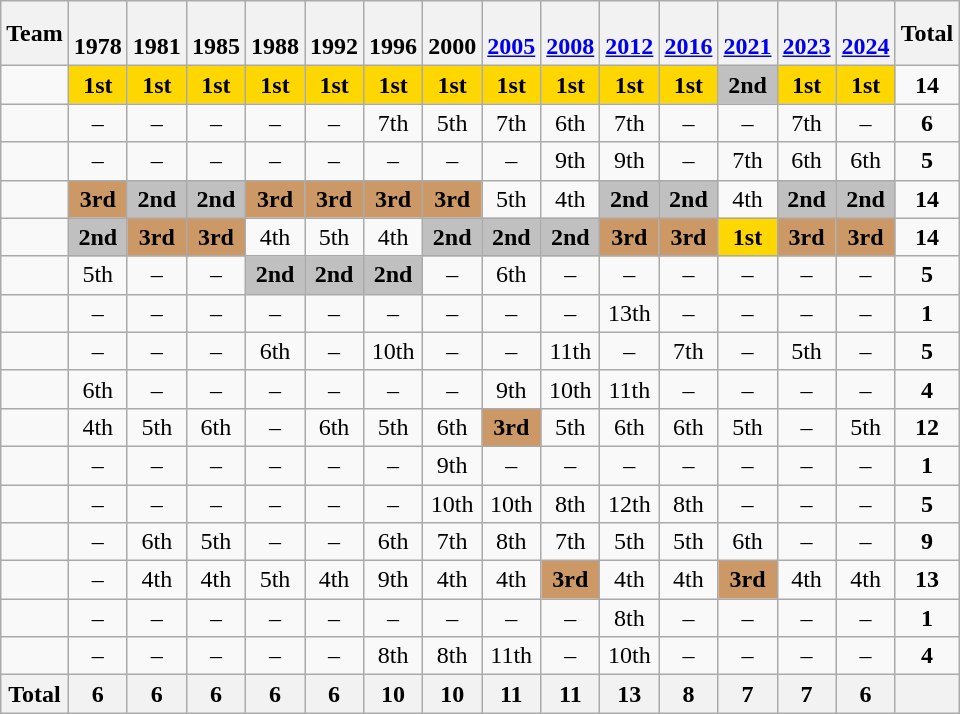<table class="wikitable" style="text-align:center">
<tr>
<th>Team</th>
<th><br>1978</th>
<th><br>1981</th>
<th><br>1985</th>
<th><br>1988</th>
<th><br>1992</th>
<th><br>1996</th>
<th><br>2000</th>
<th><br><a href='#'>2005</a></th>
<th><br><a href='#'>2008</a></th>
<th><br><a href='#'>2012</a></th>
<th><br><a href='#'>2016</a></th>
<th><br><a href='#'>2021</a></th>
<th><br><a href='#'>2023</a></th>
<th><br><a href='#'>2024</a></th>
<th>Total</th>
</tr>
<tr>
<td align=left></td>
<td bgcolor=gold><strong>1st</strong></td>
<td bgcolor=gold><strong>1st</strong></td>
<td bgcolor=gold><strong>1st</strong></td>
<td bgcolor=gold><strong>1st</strong></td>
<td bgcolor=gold><strong>1st</strong></td>
<td bgcolor=gold><strong>1st</strong></td>
<td bgcolor=gold><strong>1st</strong></td>
<td bgcolor=gold><strong>1st</strong></td>
<td bgcolor=gold><strong>1st</strong></td>
<td bgcolor=gold><strong>1st</strong></td>
<td bgcolor=gold><strong>1st</strong></td>
<td bgcolor=silver><strong>2nd</strong></td>
<td bgcolor=gold><strong>1st</strong></td>
<td bgcolor=gold><strong>1st</strong></td>
<td><strong>14</strong></td>
</tr>
<tr>
<td align=left></td>
<td>–</td>
<td>–</td>
<td>–</td>
<td>–</td>
<td>–</td>
<td>7th</td>
<td>5th</td>
<td>7th</td>
<td>6th</td>
<td>7th</td>
<td>–</td>
<td>–</td>
<td>7th</td>
<td>–</td>
<td><strong>6</strong></td>
</tr>
<tr>
<td align=left></td>
<td>–</td>
<td>–</td>
<td>–</td>
<td>–</td>
<td>–</td>
<td>–</td>
<td>–</td>
<td>–</td>
<td>9th</td>
<td>9th</td>
<td>–</td>
<td>7th</td>
<td>6th</td>
<td>6th</td>
<td><strong>5</strong></td>
</tr>
<tr>
<td align=left></td>
<td bgcolor=#cc9966><strong>3rd</strong></td>
<td bgcolor=silver><strong>2nd</strong></td>
<td bgcolor=silver><strong>2nd</strong></td>
<td bgcolor=#cc9966><strong>3rd</strong></td>
<td bgcolor=#cc9966><strong>3rd</strong></td>
<td bgcolor=#cc9966><strong>3rd</strong></td>
<td bgcolor=#cc9966><strong>3rd</strong></td>
<td>5th</td>
<td>4th</td>
<td bgcolor=silver><strong>2nd</strong></td>
<td bgcolor=silver><strong>2nd</strong></td>
<td>4th</td>
<td bgcolor=silver><strong>2nd</strong></td>
<td bgcolor=silver><strong>2nd</strong></td>
<td><strong>14</strong></td>
</tr>
<tr>
<td align=left></td>
<td bgcolor=silver><strong>2nd</strong></td>
<td bgcolor=#cc9966><strong>3rd</strong></td>
<td bgcolor=#cc9966><strong>3rd</strong></td>
<td>4th</td>
<td>5th</td>
<td>4th</td>
<td bgcolor=silver><strong>2nd</strong></td>
<td bgcolor=silver><strong>2nd</strong></td>
<td bgcolor=silver><strong>2nd</strong></td>
<td bgcolor=#cc9966><strong>3rd</strong></td>
<td bgcolor=#cc9966><strong>3rd</strong></td>
<td bgcolor=gold><strong>1st</strong></td>
<td bgcolor=#cc9966><strong>3rd</strong></td>
<td bgcolor=#cc9966><strong>3rd</strong></td>
<td><strong>14</strong></td>
</tr>
<tr>
<td align=left></td>
<td>5th</td>
<td>–</td>
<td>–</td>
<td bgcolor=silver><strong>2nd</strong></td>
<td bgcolor=silver><strong>2nd</strong></td>
<td bgcolor=silver><strong>2nd</strong></td>
<td>–</td>
<td>6th</td>
<td>–</td>
<td>–</td>
<td>–</td>
<td>–</td>
<td>–</td>
<td>–</td>
<td><strong>5</strong></td>
</tr>
<tr>
<td align=left></td>
<td>–</td>
<td>–</td>
<td>–</td>
<td>–</td>
<td>–</td>
<td>–</td>
<td>–</td>
<td>–</td>
<td>–</td>
<td>13th</td>
<td>–</td>
<td>–</td>
<td>–</td>
<td>–</td>
<td><strong>1</strong></td>
</tr>
<tr>
<td align=left></td>
<td>–</td>
<td>–</td>
<td>–</td>
<td>6th</td>
<td>–</td>
<td>10th</td>
<td>–</td>
<td>–</td>
<td>11th</td>
<td>–</td>
<td>7th</td>
<td>–</td>
<td>5th</td>
<td>–</td>
<td><strong>5</strong></td>
</tr>
<tr>
<td align=left></td>
<td>6th</td>
<td>–</td>
<td>–</td>
<td>–</td>
<td>–</td>
<td>–</td>
<td>–</td>
<td>9th</td>
<td>10th</td>
<td>11th</td>
<td>–</td>
<td>–</td>
<td>–</td>
<td>–</td>
<td><strong>4</strong></td>
</tr>
<tr>
<td align=left></td>
<td>4th</td>
<td>5th</td>
<td>6th</td>
<td>–</td>
<td>6th</td>
<td>5th</td>
<td>6th</td>
<td bgcolor=#cc9966><strong>3rd</strong></td>
<td>5th</td>
<td>6th</td>
<td>6th</td>
<td>5th</td>
<td>–</td>
<td>5th</td>
<td><strong>12</strong></td>
</tr>
<tr>
<td align=left></td>
<td>–</td>
<td>–</td>
<td>–</td>
<td>–</td>
<td>–</td>
<td>–</td>
<td>9th</td>
<td>–</td>
<td>–</td>
<td>–</td>
<td>–</td>
<td>–</td>
<td>–</td>
<td>–</td>
<td><strong>1</strong></td>
</tr>
<tr>
<td align=left></td>
<td>–</td>
<td>–</td>
<td>–</td>
<td>–</td>
<td>–</td>
<td>–</td>
<td>10th</td>
<td>10th</td>
<td>8th</td>
<td>12th</td>
<td>8th</td>
<td>–</td>
<td>–</td>
<td>–</td>
<td><strong>5</strong></td>
</tr>
<tr>
<td align=left></td>
<td>–</td>
<td>6th</td>
<td>5th</td>
<td>–</td>
<td>–</td>
<td>6th</td>
<td>7th</td>
<td>8th</td>
<td>7th</td>
<td>5th</td>
<td>5th</td>
<td>6th</td>
<td>–</td>
<td>–</td>
<td><strong>9</strong></td>
</tr>
<tr>
<td align=left></td>
<td>–</td>
<td>4th</td>
<td>4th</td>
<td>5th</td>
<td>4th</td>
<td>9th</td>
<td>4th</td>
<td>4th</td>
<td bgcolor=#cc9966><strong>3rd</strong></td>
<td>4th</td>
<td>4th</td>
<td bgcolor=#cc9966><strong>3rd</strong></td>
<td>4th</td>
<td>4th</td>
<td><strong>13</strong></td>
</tr>
<tr>
<td align=left></td>
<td>–</td>
<td>–</td>
<td>–</td>
<td>–</td>
<td>–</td>
<td>–</td>
<td>–</td>
<td>–</td>
<td>–</td>
<td>8th</td>
<td>–</td>
<td>–</td>
<td>–</td>
<td>–</td>
<td><strong>1</strong></td>
</tr>
<tr>
<td align=left></td>
<td>–</td>
<td>–</td>
<td>–</td>
<td>–</td>
<td>–</td>
<td>8th</td>
<td>8th</td>
<td>11th</td>
<td>–</td>
<td>10th</td>
<td>–</td>
<td>–</td>
<td>–</td>
<td>–</td>
<td><strong>4</strong></td>
</tr>
<tr>
<th>Total</th>
<th>6</th>
<th>6</th>
<th>6</th>
<th>6</th>
<th>6</th>
<th>10</th>
<th>10</th>
<th>11</th>
<th>11</th>
<th>13</th>
<th>8</th>
<th>7</th>
<th>7</th>
<th>6</th>
<th></th>
</tr>
</table>
